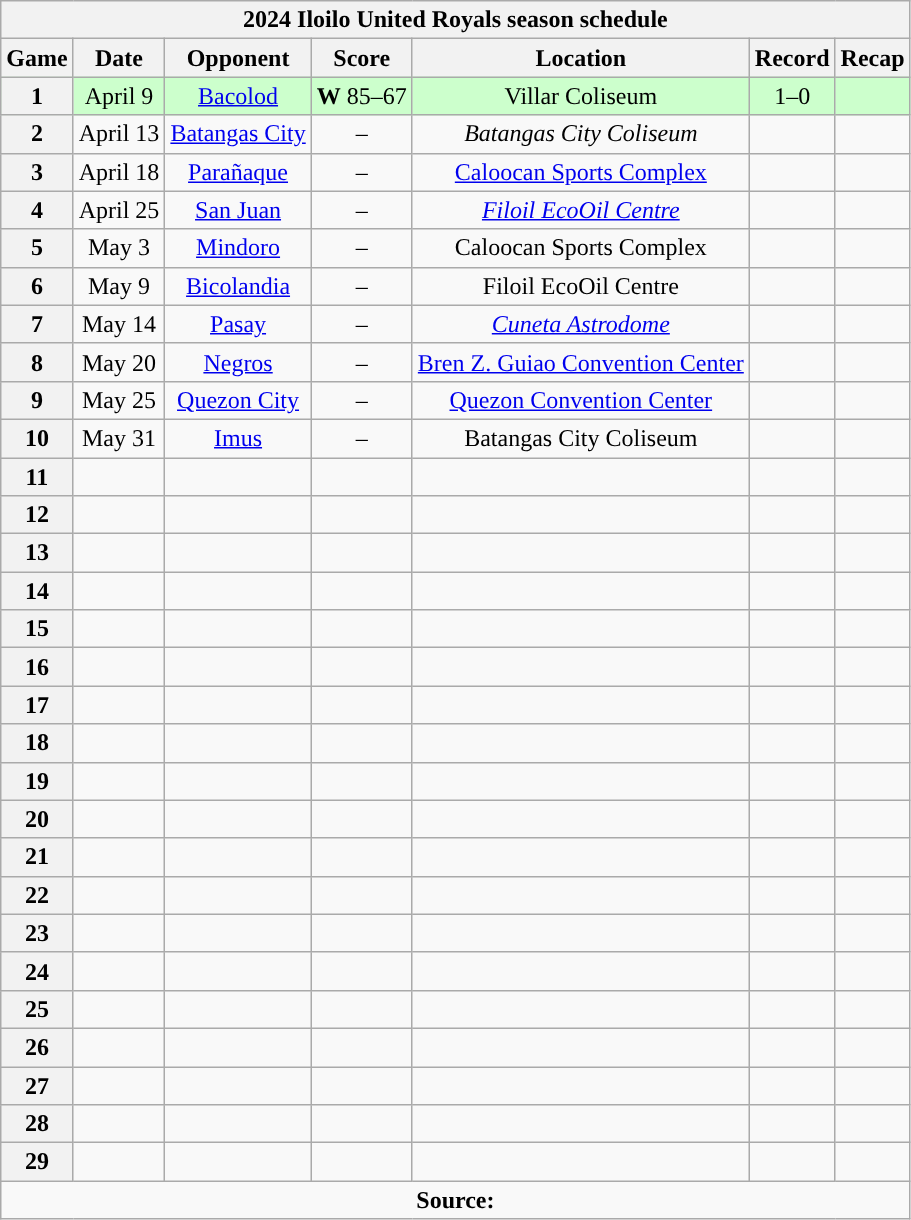<table class="wikitable" style="text-align:center">
<tr>
<th colspan=7>2024 Iloilo United Royals season schedule</th>
</tr>
<tr>
<th>Game</th>
<th>Date</th>
<th>Opponent</th>
<th>Score</th>
<th>Location</th>
<th>Record</th>
<th>Recap<br></th>
</tr>
<tr style="background:#cfc">
<th>1</th>
<td>April 9</td>
<td><a href='#'>Bacolod</a></td>
<td><strong>W</strong> 85–67</td>
<td>Villar Coliseum</td>
<td>1–0</td>
<td></td>
</tr>
<tr>
<th>2</th>
<td>April 13</td>
<td><a href='#'>Batangas City</a></td>
<td>–</td>
<td><em>Batangas City Coliseum</em></td>
<td></td>
<td></td>
</tr>
<tr>
<th>3</th>
<td>April 18</td>
<td><a href='#'>Parañaque</a></td>
<td>–</td>
<td><a href='#'>Caloocan Sports Complex</a></td>
<td></td>
<td></td>
</tr>
<tr>
<th>4</th>
<td>April 25</td>
<td><a href='#'>San Juan</a></td>
<td>–</td>
<td><em><a href='#'>Filoil EcoOil Centre</a></em></td>
<td></td>
<td></td>
</tr>
<tr>
<th>5</th>
<td>May 3</td>
<td><a href='#'>Mindoro</a></td>
<td>–</td>
<td>Caloocan Sports Complex</td>
<td></td>
<td></td>
</tr>
<tr>
<th>6</th>
<td>May 9</td>
<td><a href='#'>Bicolandia</a></td>
<td>–</td>
<td>Filoil EcoOil Centre</td>
<td></td>
<td></td>
</tr>
<tr>
<th>7</th>
<td>May 14</td>
<td><a href='#'>Pasay</a></td>
<td>–</td>
<td><em><a href='#'>Cuneta Astrodome</a></em></td>
<td></td>
<td></td>
</tr>
<tr>
<th>8</th>
<td>May 20</td>
<td><a href='#'>Negros</a></td>
<td>–</td>
<td><a href='#'>Bren Z. Guiao Convention Center</a></td>
<td></td>
<td></td>
</tr>
<tr>
<th>9</th>
<td>May 25</td>
<td><a href='#'>Quezon City</a></td>
<td>–</td>
<td><a href='#'>Quezon Convention Center</a></td>
<td></td>
<td></td>
</tr>
<tr>
<th>10</th>
<td>May 31</td>
<td><a href='#'>Imus</a></td>
<td>–</td>
<td>Batangas City Coliseum</td>
<td></td>
<td><br></td>
</tr>
<tr>
<th>11</th>
<td></td>
<td></td>
<td></td>
<td></td>
<td></td>
<td></td>
</tr>
<tr>
<th>12</th>
<td></td>
<td></td>
<td></td>
<td></td>
<td></td>
<td></td>
</tr>
<tr>
<th>13</th>
<td></td>
<td></td>
<td></td>
<td></td>
<td></td>
<td></td>
</tr>
<tr>
<th>14</th>
<td></td>
<td></td>
<td></td>
<td></td>
<td></td>
<td></td>
</tr>
<tr>
<th>15</th>
<td></td>
<td></td>
<td></td>
<td></td>
<td></td>
<td></td>
</tr>
<tr>
<th>16</th>
<td></td>
<td></td>
<td></td>
<td></td>
<td></td>
<td></td>
</tr>
<tr>
<th>17</th>
<td></td>
<td></td>
<td></td>
<td></td>
<td></td>
<td></td>
</tr>
<tr>
<th>18</th>
<td></td>
<td></td>
<td></td>
<td></td>
<td></td>
<td></td>
</tr>
<tr>
<th>19</th>
<td></td>
<td></td>
<td></td>
<td></td>
<td></td>
<td></td>
</tr>
<tr>
<th>20</th>
<td></td>
<td></td>
<td></td>
<td></td>
<td></td>
<td><br></td>
</tr>
<tr>
<th>21</th>
<td></td>
<td></td>
<td></td>
<td></td>
<td></td>
<td></td>
</tr>
<tr>
<th>22</th>
<td></td>
<td></td>
<td></td>
<td></td>
<td></td>
<td></td>
</tr>
<tr>
<th>23</th>
<td></td>
<td></td>
<td></td>
<td></td>
<td></td>
<td></td>
</tr>
<tr>
<th>24</th>
<td></td>
<td></td>
<td></td>
<td></td>
<td></td>
<td></td>
</tr>
<tr>
<th>25</th>
<td></td>
<td></td>
<td></td>
<td></td>
<td></td>
<td></td>
</tr>
<tr>
<th>26</th>
<td></td>
<td></td>
<td></td>
<td></td>
<td></td>
<td></td>
</tr>
<tr>
<th>27</th>
<td></td>
<td></td>
<td></td>
<td></td>
<td></td>
<td></td>
</tr>
<tr>
<th>28</th>
<td></td>
<td></td>
<td></td>
<td></td>
<td></td>
<td></td>
</tr>
<tr>
<th>29</th>
<td></td>
<td></td>
<td></td>
<td></td>
<td></td>
<td></td>
</tr>
<tr>
<td colspan=7 align=center><strong>Source: </strong></td>
</tr>
</table>
